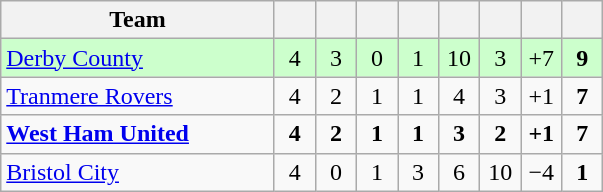<table class="wikitable" style="text-align: center;">
<tr>
<th width=175>Team</th>
<th width=20></th>
<th width=20></th>
<th width=20></th>
<th width=20></th>
<th width=20></th>
<th width=20></th>
<th width=20></th>
<th width=20></th>
</tr>
<tr bgcolor="ccffcc">
<td align=left> <a href='#'>Derby County</a></td>
<td>4</td>
<td>3</td>
<td>0</td>
<td>1</td>
<td>10</td>
<td>3</td>
<td>+7</td>
<td><strong>9</strong></td>
</tr>
<tr>
<td align=left> <a href='#'>Tranmere Rovers</a></td>
<td>4</td>
<td>2</td>
<td>1</td>
<td>1</td>
<td>4</td>
<td>3</td>
<td>+1</td>
<td><strong>7</strong></td>
</tr>
<tr>
<td align=left> <strong><a href='#'>West Ham United</a></strong></td>
<td><strong>4</strong></td>
<td><strong>2</strong></td>
<td><strong>1</strong></td>
<td><strong>1</strong></td>
<td><strong>3</strong></td>
<td><strong>2</strong></td>
<td><strong>+1</strong></td>
<td><strong>7</strong></td>
</tr>
<tr>
<td align=left> <a href='#'>Bristol City</a></td>
<td>4</td>
<td>0</td>
<td>1</td>
<td>3</td>
<td>6</td>
<td>10</td>
<td>−4</td>
<td><strong>1</strong></td>
</tr>
</table>
